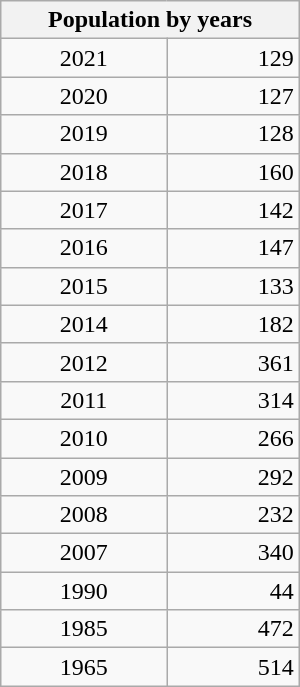<table class="wikitable" width=200>
<tr>
<th colspan=2>Population by years</th>
</tr>
<tr>
<td align="center">2021</td>
<td align="right">129</td>
</tr>
<tr>
<td align="center">2020</td>
<td align="right">127</td>
</tr>
<tr>
<td align="center">2019</td>
<td align="right">128</td>
</tr>
<tr>
<td align="center">2018</td>
<td align="right">160</td>
</tr>
<tr>
<td align="center">2017</td>
<td align="right">142</td>
</tr>
<tr>
<td align="center">2016</td>
<td align="right">147</td>
</tr>
<tr>
<td align="center">2015</td>
<td align="right">133</td>
</tr>
<tr>
<td align="center">2014</td>
<td align="right">182</td>
</tr>
<tr>
<td align="center">2012</td>
<td align="right">361</td>
</tr>
<tr>
<td align="center">2011</td>
<td align="right">314</td>
</tr>
<tr>
<td align="center">2010</td>
<td align="right">266</td>
</tr>
<tr>
<td align="center">2009</td>
<td align="right">292</td>
</tr>
<tr>
<td align="center">2008</td>
<td align="right">232</td>
</tr>
<tr>
<td align="center">2007</td>
<td align="right">340</td>
</tr>
<tr>
<td align="center">1990</td>
<td align="right">44</td>
</tr>
<tr>
<td align="center">1985</td>
<td align="right">472</td>
</tr>
<tr>
<td align="center">1965</td>
<td align="right">514</td>
</tr>
</table>
